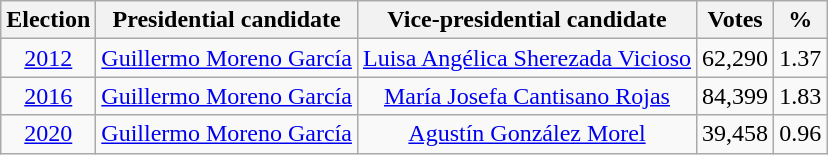<table class=wikitable style=text-align:center>
<tr>
<th>Election</th>
<th>Presidential candidate</th>
<th>Vice-presidential candidate</th>
<th>Votes</th>
<th>%</th>
</tr>
<tr>
<td><a href='#'>2012</a></td>
<td><a href='#'>Guillermo Moreno García</a></td>
<td><a href='#'>Luisa Angélica Sherezada Vicioso</a></td>
<td>62,290</td>
<td>1.37</td>
</tr>
<tr>
<td><a href='#'>2016</a></td>
<td><a href='#'>Guillermo Moreno García</a></td>
<td><a href='#'>María Josefa Cantisano Rojas</a></td>
<td>84,399</td>
<td>1.83</td>
</tr>
<tr>
<td><a href='#'>2020</a></td>
<td><a href='#'>Guillermo Moreno García</a></td>
<td><a href='#'>Agustín González Morel</a></td>
<td>39,458</td>
<td>0.96</td>
</tr>
</table>
